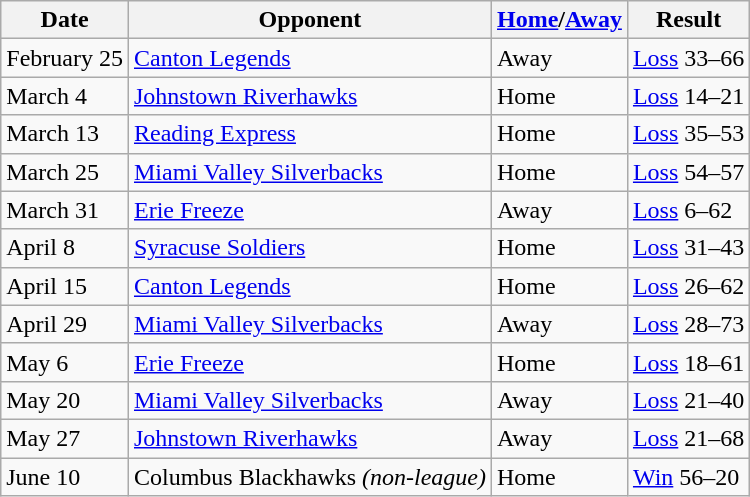<table class="wikitable">
<tr>
<th>Date</th>
<th>Opponent</th>
<th><a href='#'>Home</a>/<a href='#'>Away</a></th>
<th>Result</th>
</tr>
<tr>
<td>February 25</td>
<td><a href='#'>Canton Legends</a></td>
<td>Away</td>
<td><a href='#'>Loss</a> 33–66</td>
</tr>
<tr>
<td>March 4</td>
<td><a href='#'>Johnstown Riverhawks</a></td>
<td>Home</td>
<td><a href='#'>Loss</a> 14–21</td>
</tr>
<tr>
<td>March 13</td>
<td><a href='#'>Reading Express</a></td>
<td>Home</td>
<td><a href='#'>Loss</a> 35–53</td>
</tr>
<tr>
<td>March 25</td>
<td><a href='#'>Miami Valley Silverbacks</a></td>
<td>Home</td>
<td><a href='#'>Loss</a> 54–57</td>
</tr>
<tr>
<td>March 31</td>
<td><a href='#'>Erie Freeze</a></td>
<td>Away</td>
<td><a href='#'>Loss</a> 6–62</td>
</tr>
<tr>
<td>April 8</td>
<td><a href='#'>Syracuse Soldiers</a></td>
<td>Home</td>
<td><a href='#'>Loss</a> 31–43</td>
</tr>
<tr>
<td>April 15</td>
<td><a href='#'>Canton Legends</a></td>
<td>Home</td>
<td><a href='#'>Loss</a> 26–62</td>
</tr>
<tr>
<td>April 29</td>
<td><a href='#'>Miami Valley Silverbacks</a></td>
<td>Away</td>
<td><a href='#'>Loss</a> 28–73</td>
</tr>
<tr>
<td>May 6</td>
<td><a href='#'>Erie Freeze</a></td>
<td>Home</td>
<td><a href='#'>Loss</a> 18–61</td>
</tr>
<tr>
<td>May 20</td>
<td><a href='#'>Miami Valley Silverbacks</a></td>
<td>Away</td>
<td><a href='#'>Loss</a> 21–40</td>
</tr>
<tr>
<td>May 27</td>
<td><a href='#'>Johnstown Riverhawks</a></td>
<td>Away</td>
<td><a href='#'>Loss</a> 21–68</td>
</tr>
<tr>
<td>June 10</td>
<td>Columbus Blackhawks <em>(non-league)</em></td>
<td>Home</td>
<td><a href='#'>Win</a> 56–20</td>
</tr>
</table>
